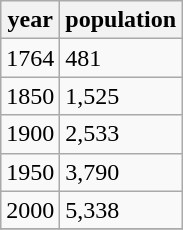<table class="wikitable">
<tr>
<th>year</th>
<th>population</th>
</tr>
<tr>
<td>1764</td>
<td>481</td>
</tr>
<tr>
<td>1850</td>
<td>1,525</td>
</tr>
<tr>
<td>1900</td>
<td>2,533</td>
</tr>
<tr>
<td>1950</td>
<td>3,790</td>
</tr>
<tr>
<td>2000</td>
<td>5,338</td>
</tr>
<tr>
</tr>
</table>
